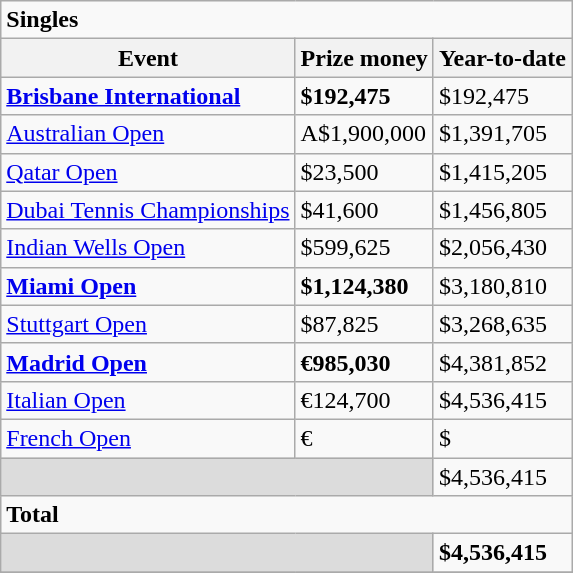<table class="wikitable sortable">
<tr>
<td colspan=3><strong>Singles</strong></td>
</tr>
<tr>
<th>Event</th>
<th>Prize money</th>
<th>Year-to-date</th>
</tr>
<tr>
<td><strong><a href='#'>Brisbane International</a></strong></td>
<td><strong>$192,475</strong></td>
<td>$192,475</td>
</tr>
<tr>
<td><a href='#'>Australian Open</a></td>
<td>A$1,900,000</td>
<td>$1,391,705</td>
</tr>
<tr>
<td><a href='#'>Qatar Open</a></td>
<td>$23,500</td>
<td>$1,415,205</td>
</tr>
<tr>
<td><a href='#'>Dubai Tennis Championships</a></td>
<td>$41,600</td>
<td>$1,456,805</td>
</tr>
<tr>
<td><a href='#'>Indian Wells Open</a></td>
<td>$599,625</td>
<td>$2,056,430</td>
</tr>
<tr>
<td><strong><a href='#'>Miami Open</a></strong></td>
<td><strong>$1,124,380</strong></td>
<td>$3,180,810</td>
</tr>
<tr>
<td><a href='#'>Stuttgart Open</a></td>
<td>$87,825</td>
<td>$3,268,635</td>
</tr>
<tr>
<td><strong><a href='#'>Madrid Open</a></strong></td>
<td><strong>€985,030</strong></td>
<td>$4,381,852</td>
</tr>
<tr>
<td><a href='#'>Italian Open</a></td>
<td>€124,700</td>
<td>$4,536,415</td>
</tr>
<tr>
<td><a href='#'>French Open</a></td>
<td>€</td>
<td>$</td>
</tr>
<tr class="sortbottom">
<td colspan=2 bgcolor=#DCDCDC></td>
<td>$4,536,415</td>
</tr>
<tr>
<td colspan=3><strong>Total</strong> </td>
</tr>
<tr class="sortbottom">
<td colspan=2 bgcolor=#DCDCDC></td>
<td><strong>$4,536,415</strong></td>
</tr>
<tr>
</tr>
</table>
